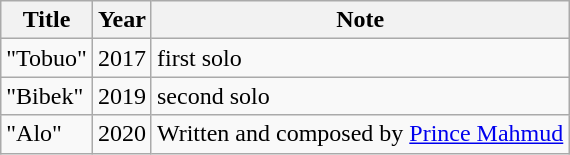<table class="wikitable plainrowheaders">
<tr>
<th>Title</th>
<th>Year</th>
<th>Note</th>
</tr>
<tr>
<td>"Tobuo"</td>
<td>2017</td>
<td>first solo</td>
</tr>
<tr>
<td>"Bibek"</td>
<td>2019</td>
<td>second solo</td>
</tr>
<tr>
<td>"Alo"</td>
<td>2020</td>
<td>Written and composed by <a href='#'>Prince Mahmud</a></td>
</tr>
</table>
